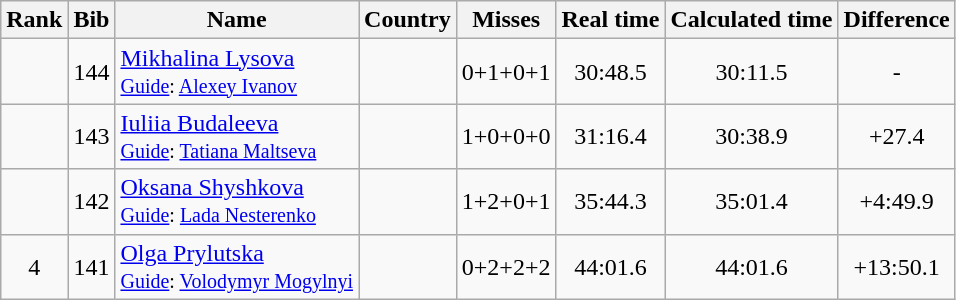<table class="wikitable sortable" style="text-align:center">
<tr>
<th>Rank</th>
<th>Bib</th>
<th>Name</th>
<th>Country</th>
<th>Misses</th>
<th>Real time</th>
<th>Calculated time</th>
<th>Difference</th>
</tr>
<tr>
<td></td>
<td>144</td>
<td align=left><a href='#'>Mikhalina Lysova</a><br><small><a href='#'>Guide</a>: <a href='#'>Alexey Ivanov</a></small></td>
<td align=left></td>
<td>0+1+0+1</td>
<td>30:48.5</td>
<td>30:11.5</td>
<td>-</td>
</tr>
<tr>
<td></td>
<td>143</td>
<td align=left><a href='#'>Iuliia Budaleeva</a><br><small><a href='#'>Guide</a>: <a href='#'>Tatiana Maltseva</a></small></td>
<td align=left></td>
<td>1+0+0+0</td>
<td>31:16.4</td>
<td>30:38.9</td>
<td>+27.4</td>
</tr>
<tr>
<td></td>
<td>142</td>
<td align=left><a href='#'>Oksana Shyshkova</a><br><small><a href='#'>Guide</a>: <a href='#'>Lada Nesterenko</a></small></td>
<td align=left></td>
<td>1+2+0+1</td>
<td>35:44.3</td>
<td>35:01.4</td>
<td>+4:49.9</td>
</tr>
<tr>
<td>4</td>
<td>141</td>
<td align=left><a href='#'>Olga Prylutska</a><br><small><a href='#'>Guide</a>: <a href='#'>Volodymyr Mogylnyi</a></small></td>
<td align=left></td>
<td>0+2+2+2</td>
<td>44:01.6</td>
<td>44:01.6</td>
<td>+13:50.1</td>
</tr>
</table>
